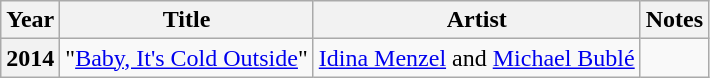<table class="wikitable sortable plainrowheaders">
<tr>
<th scope="col">Year</th>
<th scope="col">Title</th>
<th scope="col">Artist</th>
<th scope="col" class="unsortable">Notes</th>
</tr>
<tr>
<th scope="row">2014</th>
<td>"<a href='#'>Baby, It's Cold Outside</a>"</td>
<td><a href='#'>Idina Menzel</a> and <a href='#'>Michael Bublé</a></td>
<td></td>
</tr>
</table>
